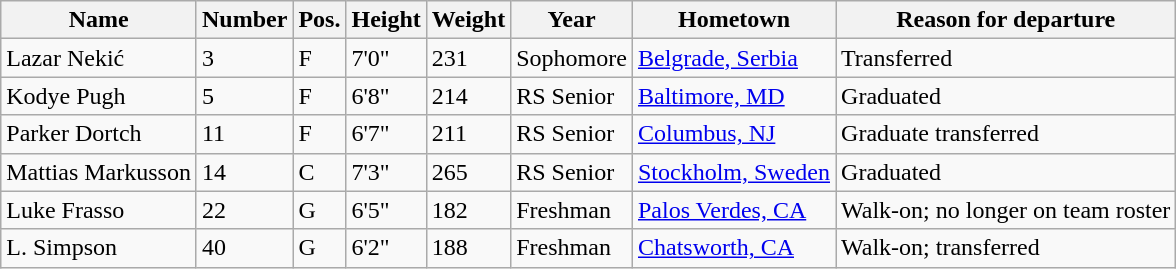<table class="wikitable sortable" border="1">
<tr>
<th>Name</th>
<th>Number</th>
<th>Pos.</th>
<th>Height</th>
<th>Weight</th>
<th>Year</th>
<th>Hometown</th>
<th class="unsortable">Reason for departure</th>
</tr>
<tr>
<td>Lazar Nekić</td>
<td>3</td>
<td>F</td>
<td>7'0"</td>
<td>231</td>
<td>Sophomore</td>
<td><a href='#'>Belgrade, Serbia</a></td>
<td>Transferred</td>
</tr>
<tr>
<td>Kodye Pugh</td>
<td>5</td>
<td>F</td>
<td>6'8"</td>
<td>214</td>
<td>RS Senior</td>
<td><a href='#'>Baltimore, MD</a></td>
<td>Graduated</td>
</tr>
<tr>
<td>Parker Dortch</td>
<td>11</td>
<td>F</td>
<td>6'7"</td>
<td>211</td>
<td>RS Senior</td>
<td><a href='#'>Columbus, NJ</a></td>
<td>Graduate transferred</td>
</tr>
<tr>
<td>Mattias Markusson</td>
<td>14</td>
<td>C</td>
<td>7'3"</td>
<td>265</td>
<td>RS Senior</td>
<td><a href='#'>Stockholm, Sweden</a></td>
<td>Graduated</td>
</tr>
<tr>
<td>Luke Frasso</td>
<td>22</td>
<td>G</td>
<td>6'5"</td>
<td>182</td>
<td>Freshman</td>
<td><a href='#'>Palos Verdes, CA</a></td>
<td>Walk-on; no longer on team roster</td>
</tr>
<tr>
<td>L. Simpson</td>
<td>40</td>
<td>G</td>
<td>6'2"</td>
<td>188</td>
<td>Freshman</td>
<td><a href='#'>Chatsworth, CA</a></td>
<td>Walk-on; transferred</td>
</tr>
</table>
